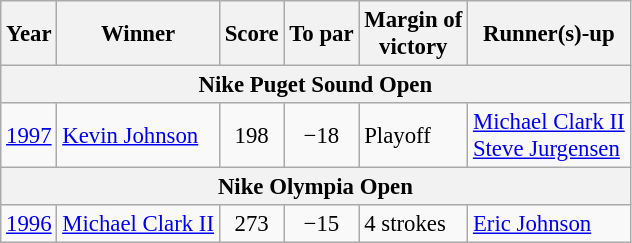<table class="wikitable" style="font-size:95%">
<tr>
<th>Year</th>
<th>Winner</th>
<th>Score</th>
<th>To par</th>
<th>Margin of<br>victory</th>
<th>Runner(s)-up</th>
</tr>
<tr>
<th colspan=6>Nike Puget Sound Open</th>
</tr>
<tr>
<td><a href='#'>1997</a></td>
<td> <a href='#'>Kevin Johnson</a></td>
<td align=center>198</td>
<td align=center>−18</td>
<td>Playoff</td>
<td> <a href='#'>Michael Clark II</a><br> <a href='#'>Steve Jurgensen</a></td>
</tr>
<tr>
<th colspan=6>Nike Olympia Open</th>
</tr>
<tr>
<td><a href='#'>1996</a></td>
<td> <a href='#'>Michael Clark II</a></td>
<td align=center>273</td>
<td align=center>−15</td>
<td>4 strokes</td>
<td> <a href='#'>Eric Johnson</a></td>
</tr>
</table>
